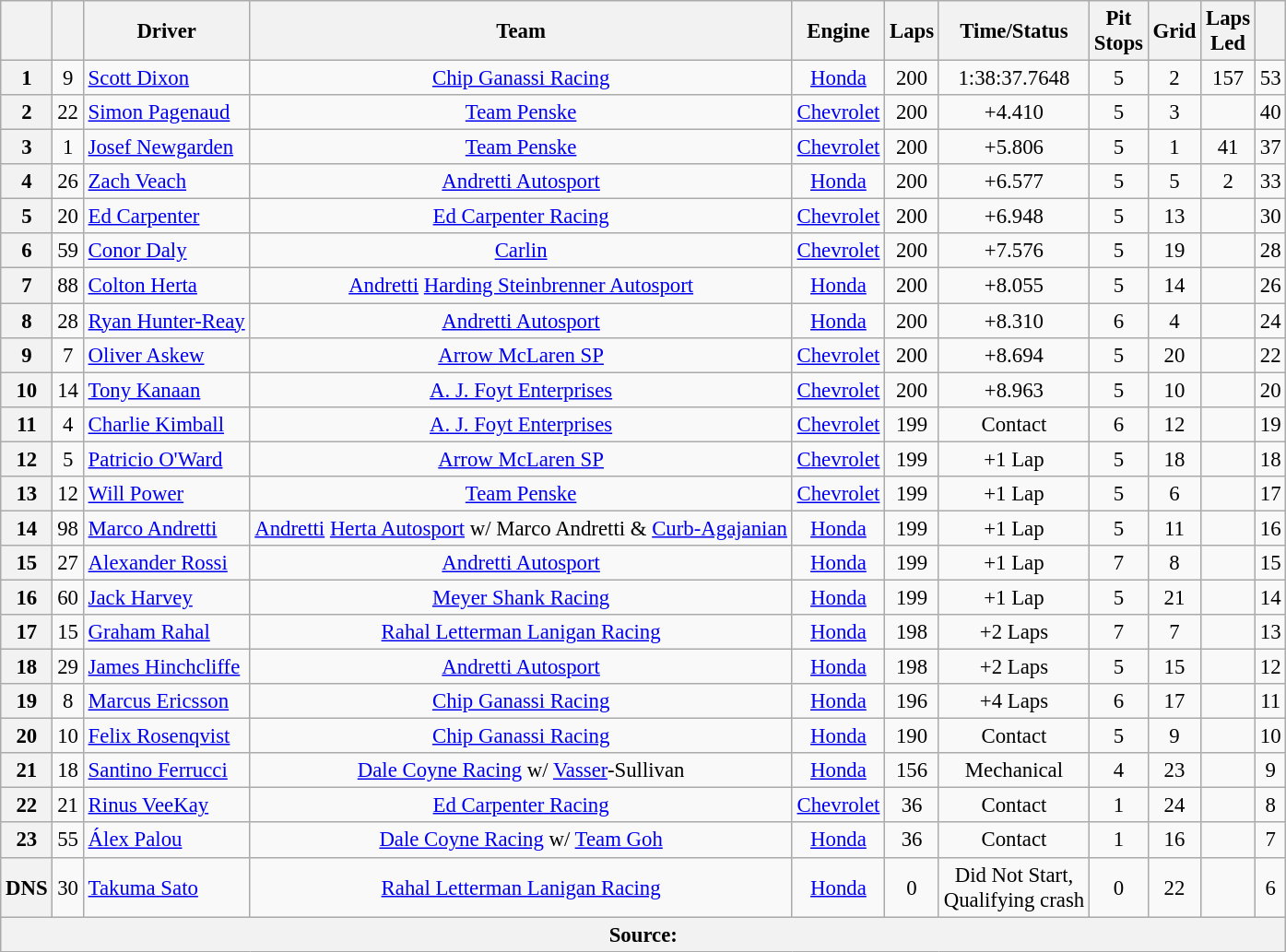<table class="wikitable" style="text-align:center; font-size: 95%">
<tr>
<th></th>
<th></th>
<th>Driver</th>
<th>Team</th>
<th>Engine</th>
<th>Laps</th>
<th>Time/Status</th>
<th>Pit<br>Stops</th>
<th>Grid</th>
<th>Laps<br>Led</th>
<th></th>
</tr>
<tr>
<th>1</th>
<td>9</td>
<td align="left"> <a href='#'>Scott Dixon</a> <strong></strong></td>
<td><a href='#'>Chip Ganassi Racing</a></td>
<td><a href='#'>Honda</a></td>
<td>200</td>
<td>1:38:37.7648</td>
<td>5</td>
<td>2</td>
<td>157</td>
<td>53</td>
</tr>
<tr>
<th>2</th>
<td>22</td>
<td align="left"> <a href='#'>Simon Pagenaud</a></td>
<td><a href='#'>Team Penske</a></td>
<td><a href='#'>Chevrolet</a></td>
<td>200</td>
<td>+4.410</td>
<td>5</td>
<td>3</td>
<td></td>
<td>40</td>
</tr>
<tr>
<th>3</th>
<td>1</td>
<td align="left" nowrap> <a href='#'>Josef Newgarden</a> <strong></strong></td>
<td><a href='#'>Team Penske</a></td>
<td><a href='#'>Chevrolet</a></td>
<td>200</td>
<td>+5.806</td>
<td>5</td>
<td>1</td>
<td>41</td>
<td>37</td>
</tr>
<tr>
<th>4</th>
<td>26</td>
<td align="left"> <a href='#'>Zach Veach</a></td>
<td><a href='#'>Andretti Autosport</a></td>
<td><a href='#'>Honda</a></td>
<td>200</td>
<td>+6.577</td>
<td>5</td>
<td>5</td>
<td>2</td>
<td>33</td>
</tr>
<tr>
<th>5</th>
<td>20</td>
<td align="left"> <a href='#'>Ed Carpenter</a> <strong></strong></td>
<td><a href='#'>Ed Carpenter Racing</a></td>
<td><a href='#'>Chevrolet</a></td>
<td>200</td>
<td>+6.948</td>
<td>5</td>
<td>13</td>
<td></td>
<td>30</td>
</tr>
<tr>
<th>6</th>
<td>59</td>
<td align="left"> <a href='#'>Conor Daly</a></td>
<td><a href='#'>Carlin</a></td>
<td><a href='#'>Chevrolet</a></td>
<td>200</td>
<td>+7.576</td>
<td>5</td>
<td>19</td>
<td></td>
<td>28</td>
</tr>
<tr>
<th>7</th>
<td>88</td>
<td align="left"> <a href='#'>Colton Herta</a></td>
<td><a href='#'>Andretti</a> <a href='#'>Harding Steinbrenner Autosport</a></td>
<td><a href='#'>Honda</a></td>
<td>200</td>
<td>+8.055</td>
<td>5</td>
<td>14</td>
<td></td>
<td>26</td>
</tr>
<tr>
<th>8</th>
<td>28</td>
<td align="left"> <a href='#'>Ryan Hunter-Reay</a></td>
<td><a href='#'>Andretti Autosport</a></td>
<td><a href='#'>Honda</a></td>
<td>200</td>
<td>+8.310</td>
<td>6</td>
<td>4</td>
<td></td>
<td>24</td>
</tr>
<tr>
<th>9</th>
<td>7</td>
<td align="left"> <a href='#'>Oliver Askew</a> <strong></strong></td>
<td><a href='#'>Arrow McLaren SP</a></td>
<td><a href='#'>Chevrolet</a></td>
<td>200</td>
<td>+8.694</td>
<td>5</td>
<td>20</td>
<td></td>
<td>22</td>
</tr>
<tr>
<th>10</th>
<td>14</td>
<td align="left"> <a href='#'>Tony Kanaan</a> <strong></strong></td>
<td><a href='#'>A. J. Foyt Enterprises</a></td>
<td><a href='#'>Chevrolet</a></td>
<td>200</td>
<td>+8.963</td>
<td>5</td>
<td>10</td>
<td></td>
<td>20</td>
</tr>
<tr>
<th>11</th>
<td>4</td>
<td align="left"> <a href='#'>Charlie Kimball</a></td>
<td><a href='#'>A. J. Foyt Enterprises</a></td>
<td><a href='#'>Chevrolet</a></td>
<td>199</td>
<td>Contact</td>
<td>6</td>
<td>12</td>
<td></td>
<td>19</td>
</tr>
<tr>
<th>12</th>
<td>5</td>
<td align="left"> <a href='#'>Patricio O'Ward</a></td>
<td><a href='#'>Arrow McLaren SP</a></td>
<td><a href='#'>Chevrolet</a></td>
<td>199</td>
<td>+1 Lap</td>
<td>5</td>
<td>18</td>
<td></td>
<td>18</td>
</tr>
<tr>
<th>13</th>
<td>12</td>
<td align="left"> <a href='#'>Will Power</a> <strong></strong></td>
<td><a href='#'>Team Penske</a></td>
<td><a href='#'>Chevrolet</a></td>
<td>199</td>
<td>+1 Lap</td>
<td>5</td>
<td>6</td>
<td></td>
<td>17</td>
</tr>
<tr>
<th>14</th>
<td>98</td>
<td align="left"> <a href='#'>Marco Andretti</a></td>
<td nowrap><a href='#'>Andretti</a> <a href='#'>Herta Autosport</a> w/ Marco Andretti & <a href='#'>Curb-Agajanian</a></td>
<td><a href='#'>Honda</a></td>
<td>199</td>
<td>+1 Lap</td>
<td>5</td>
<td>11</td>
<td></td>
<td>16</td>
</tr>
<tr>
<th>15</th>
<td>27</td>
<td align="left"> <a href='#'>Alexander Rossi</a></td>
<td><a href='#'>Andretti Autosport</a></td>
<td><a href='#'>Honda</a></td>
<td>199</td>
<td>+1 Lap</td>
<td>7</td>
<td>8</td>
<td></td>
<td>15</td>
</tr>
<tr>
<th>16</th>
<td>60</td>
<td align="left"> <a href='#'>Jack Harvey</a></td>
<td><a href='#'>Meyer Shank Racing</a></td>
<td><a href='#'>Honda</a></td>
<td>199</td>
<td>+1 Lap</td>
<td>5</td>
<td>21</td>
<td></td>
<td>14</td>
</tr>
<tr>
<th>17</th>
<td>15</td>
<td align="left"> <a href='#'>Graham Rahal</a> <strong></strong></td>
<td><a href='#'>Rahal Letterman Lanigan Racing</a></td>
<td><a href='#'>Honda</a></td>
<td>198</td>
<td>+2 Laps</td>
<td>7</td>
<td>7</td>
<td></td>
<td>13</td>
</tr>
<tr>
<th>18</th>
<td>29</td>
<td align="left"> <a href='#'>James Hinchcliffe</a></td>
<td><a href='#'>Andretti Autosport</a></td>
<td><a href='#'>Honda</a></td>
<td>198</td>
<td>+2 Laps</td>
<td>5</td>
<td>15</td>
<td></td>
<td>12</td>
</tr>
<tr>
<th>19</th>
<td>8</td>
<td align="left"> <a href='#'>Marcus Ericsson</a></td>
<td><a href='#'>Chip Ganassi Racing</a></td>
<td><a href='#'>Honda</a></td>
<td>196</td>
<td>+4 Laps</td>
<td>6</td>
<td>17</td>
<td></td>
<td>11</td>
</tr>
<tr>
<th>20</th>
<td>10</td>
<td align="left"> <a href='#'>Felix Rosenqvist</a></td>
<td><a href='#'>Chip Ganassi Racing</a></td>
<td><a href='#'>Honda</a></td>
<td>190</td>
<td>Contact</td>
<td>5</td>
<td>9</td>
<td></td>
<td>10</td>
</tr>
<tr>
<th>21</th>
<td>18</td>
<td align="left"> <a href='#'>Santino Ferrucci</a></td>
<td><a href='#'>Dale Coyne Racing</a> w/ <a href='#'>Vasser</a>-Sullivan</td>
<td><a href='#'>Honda</a></td>
<td>156</td>
<td>Mechanical</td>
<td>4</td>
<td>23</td>
<td></td>
<td>9</td>
</tr>
<tr>
<th>22</th>
<td>21</td>
<td align="left"> <a href='#'>Rinus VeeKay</a> <strong></strong></td>
<td><a href='#'>Ed Carpenter Racing</a></td>
<td><a href='#'>Chevrolet</a></td>
<td>36</td>
<td>Contact</td>
<td>1</td>
<td>24</td>
<td></td>
<td>8</td>
</tr>
<tr>
<th>23</th>
<td>55</td>
<td align="left"> <a href='#'>Álex Palou</a> <strong></strong></td>
<td><a href='#'>Dale Coyne Racing</a> w/ <a href='#'>Team Goh</a></td>
<td><a href='#'>Honda</a></td>
<td>36</td>
<td>Contact</td>
<td>1</td>
<td>16</td>
<td></td>
<td>7</td>
</tr>
<tr>
<th>DNS</th>
<td>30</td>
<td align="left"> <a href='#'>Takuma Sato</a></td>
<td><a href='#'>Rahal Letterman Lanigan Racing</a></td>
<td><a href='#'>Honda</a></td>
<td>0</td>
<td>Did Not Start,<br>Qualifying crash</td>
<td>0</td>
<td>22</td>
<td></td>
<td>6</td>
</tr>
<tr>
<th colspan=11>Source:</th>
</tr>
</table>
